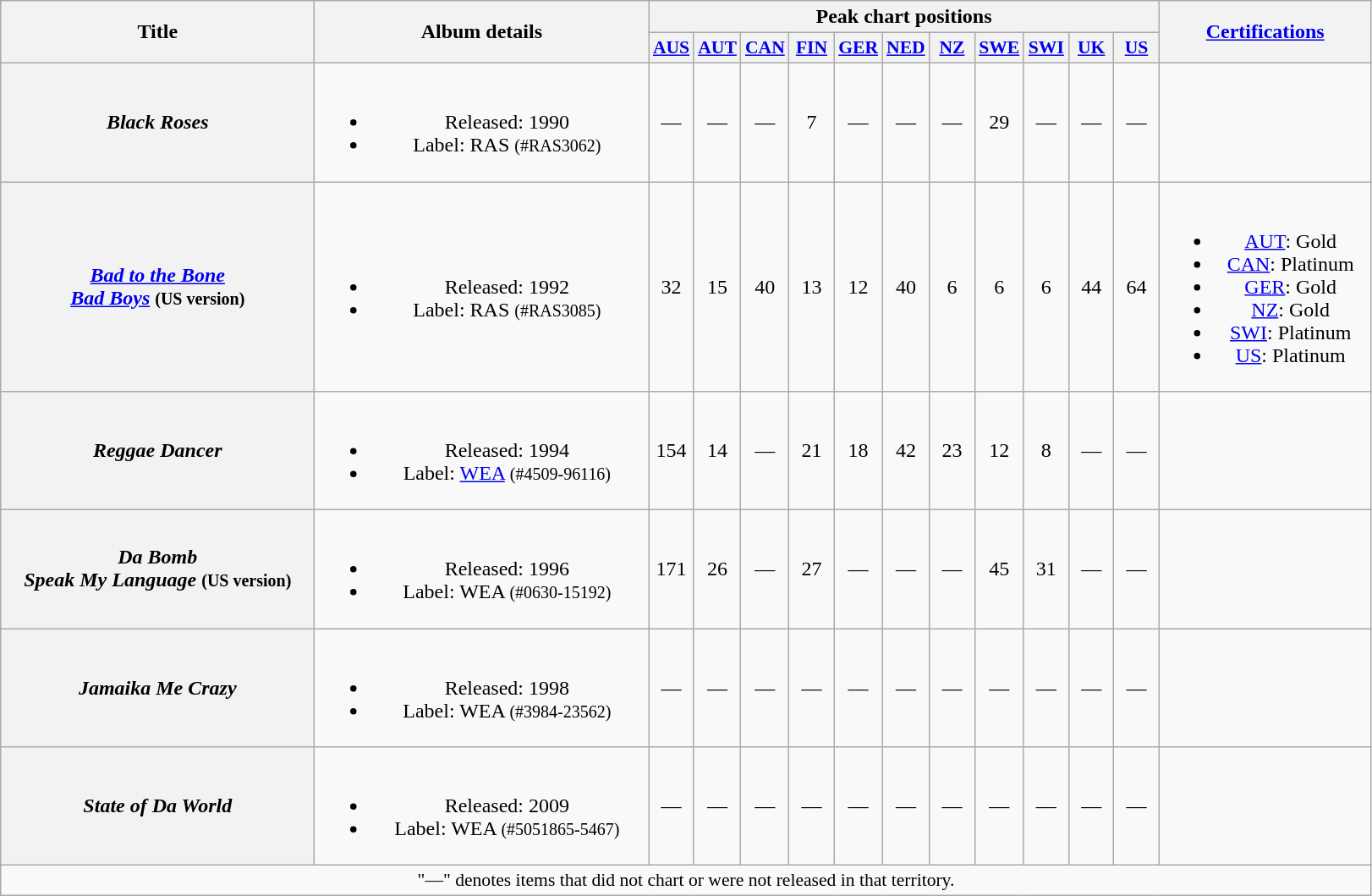<table class="wikitable plainrowheaders" style="text-align:center;">
<tr>
<th scope="col" rowspan="2" style="width:15em;">Title</th>
<th scope="col" rowspan="2" style="width:16em;">Album details</th>
<th scope="col" colspan="11">Peak chart positions</th>
<th scope="col" rowspan="2" style="width:10em;"><a href='#'>Certifications</a></th>
</tr>
<tr>
<th style="width:2em;font-size:90%;"><a href='#'>AUS</a><br></th>
<th style="width:2em;font-size:90%;"><a href='#'>AUT</a><br></th>
<th style="width:2em;font-size:90%;"><a href='#'>CAN</a><br></th>
<th style="width:2em;font-size:90%;"><a href='#'>FIN</a><br></th>
<th style="width:2em;font-size:90%;"><a href='#'>GER</a><br></th>
<th style="width:2em;font-size:90%;"><a href='#'>NED</a><br></th>
<th style="width:2em;font-size:90%;"><a href='#'>NZ</a><br></th>
<th style="width:2em;font-size:90%;"><a href='#'>SWE</a><br></th>
<th style="width:2em;font-size:90%;"><a href='#'>SWI</a><br></th>
<th style="width:2em;font-size:90%;"><a href='#'>UK</a><br></th>
<th style="width:2em;font-size:90%;"><a href='#'>US</a><br></th>
</tr>
<tr>
<th scope="row"><em>Black Roses</em></th>
<td><br><ul><li>Released: 1990</li><li>Label: RAS <small>(#RAS3062)</small></li></ul></td>
<td>—</td>
<td>—</td>
<td>—</td>
<td>7</td>
<td>—</td>
<td>—</td>
<td>—</td>
<td>29</td>
<td>—</td>
<td>—</td>
<td>—</td>
<td></td>
</tr>
<tr>
<th scope="row"><em><a href='#'>Bad to the Bone</a></em><br><em><a href='#'>Bad Boys</a></em> <small>(US version)</small></th>
<td><br><ul><li>Released: 1992</li><li>Label: RAS <small>(#RAS3085)</small></li></ul></td>
<td>32</td>
<td>15</td>
<td>40</td>
<td>13</td>
<td>12</td>
<td>40</td>
<td>6</td>
<td>6</td>
<td>6</td>
<td>44</td>
<td>64</td>
<td><br><ul><li><a href='#'>AUT</a>: Gold</li><li><a href='#'>CAN</a>: Platinum</li><li><a href='#'>GER</a>: Gold</li><li><a href='#'>NZ</a>: Gold</li><li><a href='#'>SWI</a>: Platinum</li><li><a href='#'>US</a>: Platinum</li></ul></td>
</tr>
<tr>
<th scope="row"><em>Reggae Dancer</em></th>
<td><br><ul><li>Released: 1994</li><li>Label: <a href='#'>WEA</a> <small>(#4509-96116)</small></li></ul></td>
<td>154</td>
<td>14</td>
<td>—</td>
<td>21</td>
<td>18</td>
<td>42</td>
<td>23</td>
<td>12</td>
<td>8</td>
<td>—</td>
<td>—</td>
<td></td>
</tr>
<tr>
<th scope="row"><em>Da Bomb</em><br><em>Speak My Language</em> <small>(US version)</small></th>
<td><br><ul><li>Released: 1996</li><li>Label: WEA <small>(#0630-15192)</small></li></ul></td>
<td>171</td>
<td>26</td>
<td>—</td>
<td>27</td>
<td>—</td>
<td>—</td>
<td>—</td>
<td>45</td>
<td>31</td>
<td>—</td>
<td>—</td>
<td></td>
</tr>
<tr>
<th scope="row"><em>Jamaika Me Crazy</em></th>
<td><br><ul><li>Released: 1998</li><li>Label: WEA <small>(#3984-23562)</small></li></ul></td>
<td>—</td>
<td>—</td>
<td>—</td>
<td>—</td>
<td>—</td>
<td>—</td>
<td>—</td>
<td>—</td>
<td>—</td>
<td>—</td>
<td>—</td>
<td></td>
</tr>
<tr>
<th scope="row"><em>State of Da World</em></th>
<td><br><ul><li>Released: 2009</li><li>Label: WEA <small>(#5051865-5467)</small></li></ul></td>
<td>—</td>
<td>—</td>
<td>—</td>
<td>—</td>
<td>—</td>
<td>—</td>
<td>—</td>
<td>—</td>
<td>—</td>
<td>—</td>
<td>—</td>
<td></td>
</tr>
<tr>
<td align="center" colspan="15" style="font-size:90%">"—" denotes items that did not chart or were not released in that territory.</td>
</tr>
</table>
